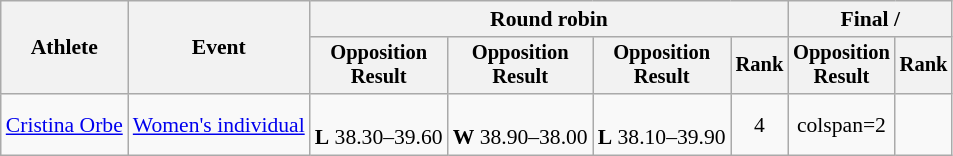<table class=wikitable style=font-size:90%;text-align:center>
<tr>
<th rowspan=2>Athlete</th>
<th rowspan=2>Event</th>
<th colspan=4>Round robin</th>
<th colspan=2>Final / </th>
</tr>
<tr style=font-size:95%>
<th>Opposition<br>Result</th>
<th>Opposition<br>Result</th>
<th>Opposition<br>Result</th>
<th>Rank</th>
<th>Opposition<br>Result</th>
<th>Rank</th>
</tr>
<tr align=center>
<td align=left><a href='#'>Cristina Orbe</a></td>
<td align=left><a href='#'>Women's individual</a></td>
<td><br><strong>L</strong> 38.30–39.60</td>
<td><br><strong>W</strong> 38.90–38.00</td>
<td><br><strong>L</strong> 38.10–39.90</td>
<td>4</td>
<td>colspan=2 </td>
</tr>
</table>
